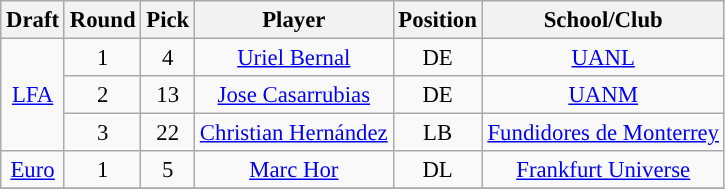<table class="wikitable" style="font-size: 95%;">
<tr>
<th scope="col">Draft</th>
<th scope="col">Round</th>
<th scope="col">Pick</th>
<th scope="col">Player</th>
<th scope="col">Position</th>
<th scope="col">School/Club</th>
</tr>
<tr align="center">
<td align=center rowspan="3"><a href='#'>LFA</a></td>
<td>1</td>
<td>4</td>
<td><a href='#'>Uriel Bernal</a></td>
<td>DE</td>
<td><a href='#'>UANL</a></td>
</tr>
<tr align="center">
<td>2</td>
<td>13</td>
<td><a href='#'>Jose Casarrubias</a></td>
<td>DE</td>
<td><a href='#'>UANM</a></td>
</tr>
<tr align="center">
<td>3</td>
<td>22</td>
<td><a href='#'>Christian Hernández</a></td>
<td>LB</td>
<td><a href='#'>Fundidores de Monterrey</a></td>
</tr>
<tr align="center">
<td align=center><a href='#'>Euro</a></td>
<td>1</td>
<td>5</td>
<td><a href='#'>Marc Hor</a></td>
<td>DL</td>
<td><a href='#'>Frankfurt Universe</a></td>
</tr>
<tr>
</tr>
</table>
